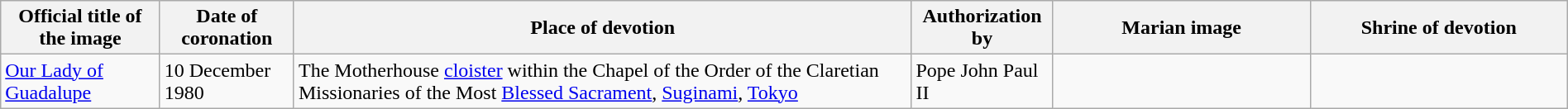<table class="wikitable sortable" width="100%">
<tr>
<th>Official title of the image</th>
<th data-sort-type="date">Date of coronation</th>
<th>Place of devotion</th>
<th>Authorization by</th>
<th width=200px class=unsortable>Marian image</th>
<th width=200px class=unsortable>Shrine of devotion</th>
</tr>
<tr>
<td><a href='#'>Our Lady of Guadalupe</a></td>
<td>10 December 1980</td>
<td>The Motherhouse <a href='#'>cloister</a> within the Chapel of the Order of the Claretian Missionaries of the Most <a href='#'>Blessed Sacrament</a>, <a href='#'>Suginami</a>, <a href='#'>Tokyo</a></td>
<td>Pope John Paul II</td>
<td></td>
<td></td>
</tr>
</table>
